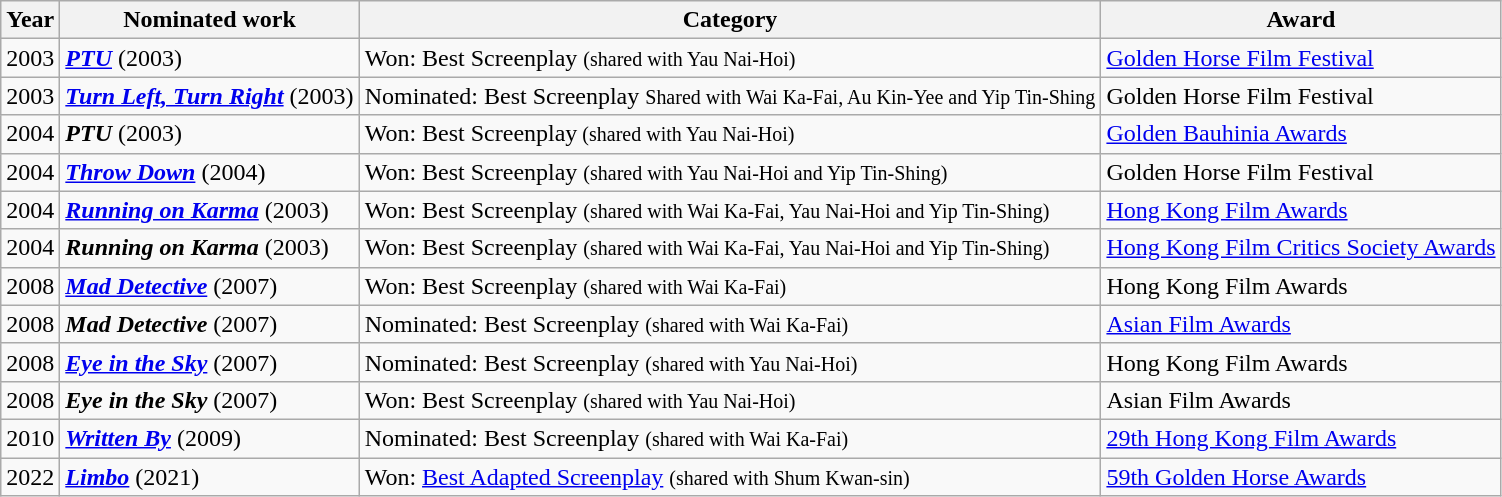<table class="wikitable sortable">
<tr>
<th>Year</th>
<th>Nominated work</th>
<th>Category</th>
<th>Award</th>
</tr>
<tr>
<td align="left" valign="top">2003</td>
<td align="left" valign="top"><strong><em><a href='#'>PTU</a></em></strong> (2003)</td>
<td align="left" valign="top">Won: Best Screenplay <small> (shared with Yau Nai-Hoi)</small></td>
<td align="left" valign="top"><a href='#'>Golden Horse Film Festival</a></td>
</tr>
<tr>
<td align="left" valign="top">2003</td>
<td align="left" valign="top"><strong><em><a href='#'>Turn Left, Turn Right</a></em></strong> (2003)</td>
<td align="left" valign="top">Nominated: Best Screenplay <small> Shared with Wai Ka-Fai, Au Kin-Yee and Yip Tin-Shing</small></td>
<td align="left" valign="top">Golden Horse Film Festival</td>
</tr>
<tr>
<td align="left" valign="top">2004</td>
<td align="left" valign="top"><strong><em>PTU</em></strong> (2003)</td>
<td align="left" valign="top">Won: Best Screenplay<small> (shared with Yau Nai-Hoi)</small></td>
<td align="left" valign="top"><a href='#'>Golden Bauhinia Awards</a></td>
</tr>
<tr>
<td align="left" valign="top">2004</td>
<td align="left" valign="top"><strong><em><a href='#'>Throw Down</a></em></strong> (2004)</td>
<td align="left" valign="top">Won: Best Screenplay <small> (shared with Yau Nai-Hoi and Yip Tin-Shing)</small></td>
<td align="left" valign="top">Golden Horse Film Festival</td>
</tr>
<tr>
<td align="left" valign="top">2004</td>
<td align="left" valign="top"><strong><em><a href='#'>Running on Karma</a></em></strong> (2003)</td>
<td align="left" valign="top">Won: Best Screenplay <small> (shared with Wai Ka-Fai, Yau Nai-Hoi and Yip Tin-Shing)</small></td>
<td align="left" valign="top"><a href='#'>Hong Kong Film Awards</a></td>
</tr>
<tr>
<td align="left" valign="top">2004</td>
<td align="left" valign="top"><strong><em>Running on Karma</em></strong> (2003)</td>
<td align="left" valign="top">Won: Best Screenplay <small> (shared with Wai Ka-Fai, Yau Nai-Hoi and Yip Tin-Shing)</small></td>
<td align="left" valign="top"><a href='#'>Hong Kong Film Critics Society Awards</a></td>
</tr>
<tr>
<td align="left" valign="top">2008</td>
<td align="left" valign="top"><strong><em><a href='#'>Mad Detective</a></em></strong> (2007)</td>
<td align="left" valign="top">Won: Best Screenplay <small> (shared with Wai Ka-Fai)</small></td>
<td align="left" valign="top">Hong Kong Film Awards</td>
</tr>
<tr>
<td align="left" valign="top">2008</td>
<td align="left" valign="top"><strong><em>Mad Detective</em></strong> (2007)</td>
<td align="left" valign="top">Nominated: Best Screenplay <small> (shared with Wai Ka-Fai)</small></td>
<td align="left" valign="top"><a href='#'>Asian Film Awards</a></td>
</tr>
<tr>
<td align="left" valign="top">2008</td>
<td align="left" valign="top"><strong><em><a href='#'>Eye in the Sky</a></em></strong> (2007)</td>
<td align="left" valign="top">Nominated: Best Screenplay <small> (shared with Yau Nai-Hoi)</small></td>
<td align="left" valign="top">Hong Kong Film Awards</td>
</tr>
<tr>
<td align="left" valign="top">2008</td>
<td align="left" valign="top"><strong><em>Eye in the Sky</em></strong> (2007)</td>
<td align="left" valign="top">Won: Best Screenplay <small> (shared with Yau Nai-Hoi)</small></td>
<td align="left" valign="top">Asian Film Awards</td>
</tr>
<tr>
<td align="left" valign="top">2010</td>
<td align="left" valign="top"><strong><em><a href='#'>Written By</a></em></strong> (2009)</td>
<td align="left" valign="top">Nominated: Best Screenplay <small> (shared with Wai Ka-Fai)</small></td>
<td align="left" valign="top"><a href='#'>29th Hong Kong Film Awards</a></td>
</tr>
<tr>
<td align="left" valign="top">2022</td>
<td align="left" valign="top"><strong><em><a href='#'>Limbo</a></em></strong> (2021)</td>
<td align="left" valign="top">Won: <a href='#'>Best Adapted Screenplay</a> <small> (shared with Shum Kwan-sin)</small></td>
<td align="left" valign="top"><a href='#'>59th Golden Horse Awards</a></td>
</tr>
</table>
